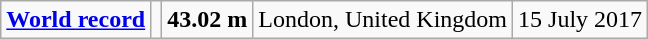<table class="wikitable">
<tr>
<td><a href='#'><strong>World record</strong></a></td>
<td></td>
<td><strong>43.02 m</strong></td>
<td>London, United Kingdom</td>
<td>15 July 2017</td>
</tr>
</table>
